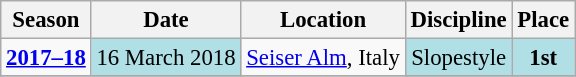<table class="wikitable"  style="text-align:center; font-size:95%;">
<tr>
<th>Season</th>
<th>Date</th>
<th>Location</th>
<th>Discipline</th>
<th>Place</th>
</tr>
<tr>
<td align=center><strong><a href='#'>2017–18</a></strong></td>
<td bgcolor="#BOEOE6" align=left>16 March 2018</td>
<td align=left> <a href='#'>Seiser Alm</a>, Italy</td>
<td bgcolor="#BOEOE6">Slopestyle</td>
<td bgcolor="#BOEOE6"><strong>1st</strong></td>
</tr>
<tr>
</tr>
</table>
